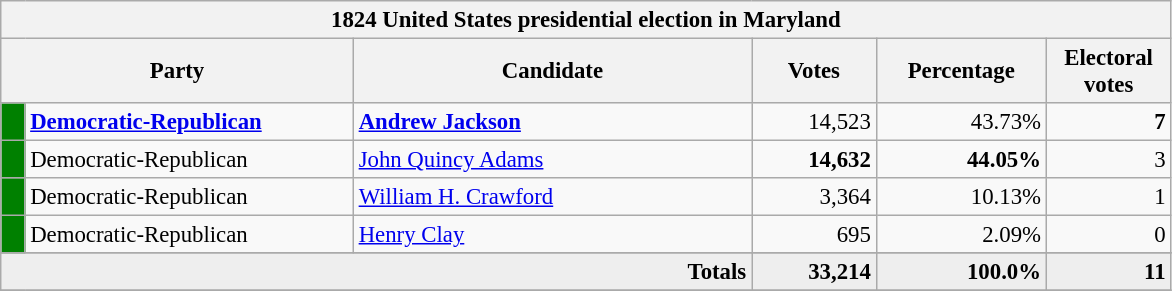<table class="wikitable" style="font-size: 95%;">
<tr>
<th colspan="6">1824 United States presidential election in Maryland</th>
</tr>
<tr>
<th colspan="2" style="width: 15em">Party</th>
<th style="width: 17em">Candidate</th>
<th style="width: 5em">Votes</th>
<th style="width: 7em">Percentage</th>
<th style="width: 5em">Electoral votes</th>
</tr>
<tr>
<th style="background-color:#008000; width: 3px"></th>
<td style="width: 130px"><strong><a href='#'>Democratic-Republican</a></strong></td>
<td><strong><a href='#'>Andrew Jackson</a></strong></td>
<td align="right">14,523</td>
<td align="right">43.73%</td>
<td align="right"><strong>7</strong></td>
</tr>
<tr>
<th style="background-color:#008000; width: 3px"></th>
<td style="width: 130px">Democratic-Republican</td>
<td><a href='#'>John Quincy Adams</a></td>
<td align="right"><strong>14,632</strong></td>
<td align="right"><strong>44.05%</strong></td>
<td align="right">3</td>
</tr>
<tr>
<th style="background-color:#008000; width: 3px"></th>
<td style="width: 130px">Democratic-Republican</td>
<td><a href='#'>William H. Crawford</a></td>
<td align="right">3,364</td>
<td align="right">10.13%</td>
<td align="right">1</td>
</tr>
<tr>
<th style="background-color:#008000; width: 3px"></th>
<td style="width: 130px">Democratic-Republican</td>
<td><a href='#'>Henry Clay</a></td>
<td align="right">695</td>
<td align="right">2.09%</td>
<td align="right">0</td>
</tr>
<tr>
</tr>
<tr bgcolor="#EEEEEE">
<td colspan="3" align="right"><strong>Totals</strong></td>
<td align="right"><strong>33,214</strong></td>
<td align="right"><strong>100.0%</strong></td>
<td align="right"><strong>11</strong></td>
</tr>
<tr>
</tr>
</table>
